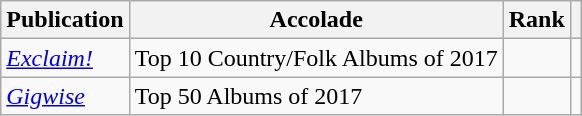<table class="sortable wikitable">
<tr>
<th>Publication</th>
<th>Accolade</th>
<th>Rank</th>
<th class="unsortable"></th>
</tr>
<tr>
<td><em><a href='#'>Exclaim!</a></em></td>
<td>Top 10 Country/Folk Albums of 2017</td>
<td></td>
<td></td>
</tr>
<tr>
<td><em><a href='#'>Gigwise</a></em></td>
<td>Top 50 Albums of 2017</td>
<td></td>
<td></td>
</tr>
</table>
